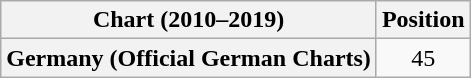<table class="wikitable plainrowheaders" style="text-align:center">
<tr>
<th scope="col">Chart (2010–2019)</th>
<th scope="col">Position</th>
</tr>
<tr>
<th scope="row">Germany (Official German Charts)</th>
<td>45</td>
</tr>
</table>
